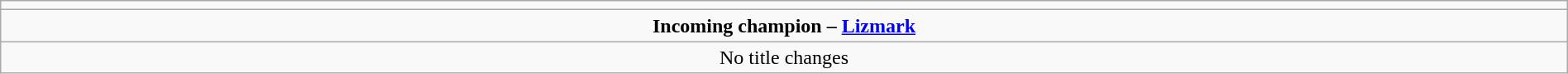<table class="wikitable" style="text-align:center; width:100%;">
<tr>
<td colspan=5></td>
</tr>
<tr>
<td colspan=5><strong>Incoming champion – <a href='#'>Lizmark</a></strong></td>
</tr>
<tr>
<td colspan="5">No title changes</td>
</tr>
</table>
